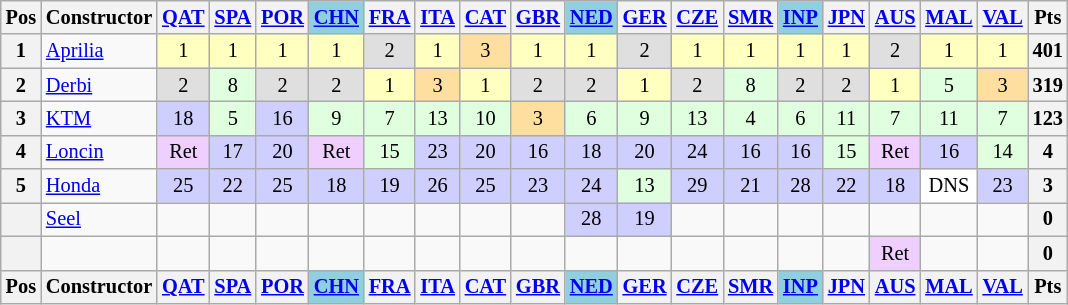<table class="wikitable" style="font-size:85%; text-align:center">
<tr valign="top">
<th valign="middle" scope="col">Pos</th>
<th valign="middle" scope="col">Constructor</th>
<th><a href='#'>QAT</a><br></th>
<th><a href='#'>SPA</a><br></th>
<th><a href='#'>POR</a><br></th>
<th style="background:#8fcfdf;"><a href='#'>CHN</a><br></th>
<th><a href='#'>FRA</a><br></th>
<th><a href='#'>ITA</a><br></th>
<th><a href='#'>CAT</a><br></th>
<th><a href='#'>GBR</a><br></th>
<th style="background:#8fcfdf;"><a href='#'>NED</a><br></th>
<th><a href='#'>GER</a><br></th>
<th><a href='#'>CZE</a><br></th>
<th><a href='#'>SMR</a><br></th>
<th style="background:#8fcfdf;"><a href='#'>INP</a><br></th>
<th><a href='#'>JPN</a><br></th>
<th><a href='#'>AUS</a><br></th>
<th><a href='#'>MAL</a><br></th>
<th><a href='#'>VAL</a><br></th>
<th valign="middle">Pts</th>
</tr>
<tr>
<th>1</th>
<td align="left"> <a href='#'>Aprilia</a></td>
<td style="background:#ffffbf;">1</td>
<td style="background:#ffffbf;">1</td>
<td style="background:#ffffbf;">1</td>
<td style="background:#ffffbf;">1</td>
<td style="background:#dfdfdf;">2</td>
<td style="background:#ffffbf;">1</td>
<td style="background:#ffdf9f;">3</td>
<td style="background:#ffffbf;">1</td>
<td style="background:#ffffbf;">1</td>
<td style="background:#dfdfdf;">2</td>
<td style="background:#ffffbf;">1</td>
<td style="background:#ffffbf;">1</td>
<td style="background:#ffffbf;">1</td>
<td style="background:#ffffbf;">1</td>
<td style="background:#dfdfdf;">2</td>
<td style="background:#ffffbf;">1</td>
<td style="background:#ffffbf;">1</td>
<th>401</th>
</tr>
<tr>
<th>2</th>
<td align="left"> <a href='#'>Derbi</a></td>
<td style="background:#dfdfdf;">2</td>
<td style="background:#dfffdf;">8</td>
<td style="background:#dfdfdf;">2</td>
<td style="background:#dfdfdf;">2</td>
<td style="background:#ffffbf;">1</td>
<td style="background:#ffdf9f;">3</td>
<td style="background:#ffffbf;">1</td>
<td style="background:#dfdfdf;">2</td>
<td style="background:#dfdfdf;">2</td>
<td style="background:#ffffbf;">1</td>
<td style="background:#dfdfdf;">2</td>
<td style="background:#dfffdf;">8</td>
<td style="background:#dfdfdf;">2</td>
<td style="background:#dfdfdf;">2</td>
<td style="background:#ffffbf;">1</td>
<td style="background:#dfffdf;">5</td>
<td style="background:#ffdf9f;">3</td>
<th>319</th>
</tr>
<tr>
<th>3</th>
<td align="left"> <a href='#'>KTM</a></td>
<td style="background:#cfcfff;">18</td>
<td style="background:#dfffdf;">5</td>
<td style="background:#cfcfff;">16</td>
<td style="background:#dfffdf;">9</td>
<td style="background:#dfffdf;">7</td>
<td style="background:#dfffdf;">13</td>
<td style="background:#dfffdf;">10</td>
<td style="background:#ffdf9f;">3</td>
<td style="background:#dfffdf;">6</td>
<td style="background:#dfffdf;">9</td>
<td style="background:#dfffdf;">13</td>
<td style="background:#dfffdf;">4</td>
<td style="background:#dfffdf;">6</td>
<td style="background:#dfffdf;">11</td>
<td style="background:#dfffdf;">7</td>
<td style="background:#dfffdf;">11</td>
<td style="background:#dfffdf;">7</td>
<th>123</th>
</tr>
<tr>
<th>4</th>
<td align="left"> <a href='#'>Loncin</a></td>
<td style="background:#efcfff;">Ret</td>
<td style="background:#cfcfff;">17</td>
<td style="background:#cfcfff;">20</td>
<td style="background:#efcfff;">Ret</td>
<td style="background:#dfffdf;">15</td>
<td style="background:#cfcfff;">23</td>
<td style="background:#cfcfff;">20</td>
<td style="background:#cfcfff;">16</td>
<td style="background:#cfcfff;">18</td>
<td style="background:#cfcfff;">20</td>
<td style="background:#cfcfff;">24</td>
<td style="background:#cfcfff;">16</td>
<td style="background:#cfcfff;">16</td>
<td style="background:#dfffdf;">15</td>
<td style="background:#efcfff;">Ret</td>
<td style="background:#cfcfff;">16</td>
<td style="background:#dfffdf;">14</td>
<th>4</th>
</tr>
<tr>
<th>5</th>
<td align="left"> <a href='#'>Honda</a></td>
<td style="background:#cfcfff;">25</td>
<td style="background:#cfcfff;">22</td>
<td style="background:#cfcfff;">25</td>
<td style="background:#cfcfff;">18</td>
<td style="background:#cfcfff;">19</td>
<td style="background:#cfcfff;">26</td>
<td style="background:#cfcfff;">25</td>
<td style="background:#cfcfff;">23</td>
<td style="background:#cfcfff;">24</td>
<td style="background:#dfffdf;">13</td>
<td style="background:#cfcfff;">29</td>
<td style="background:#cfcfff;">21</td>
<td style="background:#cfcfff;">28</td>
<td style="background:#cfcfff;">22</td>
<td style="background:#cfcfff;">18</td>
<td style="background:#ffffff;">DNS</td>
<td style="background:#cfcfff;">23</td>
<th>3</th>
</tr>
<tr>
<th></th>
<td align="left"> <a href='#'>Seel</a></td>
<td></td>
<td></td>
<td></td>
<td></td>
<td></td>
<td></td>
<td></td>
<td></td>
<td style="background:#cfcfff;">28</td>
<td style="background:#cfcfff;">19</td>
<td></td>
<td></td>
<td></td>
<td></td>
<td></td>
<td></td>
<td></td>
<th>0</th>
</tr>
<tr>
<th></th>
<td align="left"></td>
<td></td>
<td></td>
<td></td>
<td></td>
<td></td>
<td></td>
<td></td>
<td></td>
<td></td>
<td></td>
<td></td>
<td></td>
<td></td>
<td></td>
<td style="background:#efcfff;">Ret</td>
<td></td>
<td></td>
<th>0</th>
</tr>
<tr valign="top">
<th valign="middle">Pos</th>
<th valign="middle" scope="col">Constructor</th>
<th><a href='#'>QAT</a><br></th>
<th><a href='#'>SPA</a><br></th>
<th><a href='#'>POR</a><br></th>
<th style="background:#8fcfdf;"><a href='#'>CHN</a><br></th>
<th><a href='#'>FRA</a><br></th>
<th><a href='#'>ITA</a><br></th>
<th><a href='#'>CAT</a><br></th>
<th><a href='#'>GBR</a><br></th>
<th style="background:#8fcfdf;"><a href='#'>NED</a><br></th>
<th><a href='#'>GER</a><br></th>
<th><a href='#'>CZE</a><br></th>
<th><a href='#'>SMR</a><br></th>
<th style="background:#8fcfdf;"><a href='#'>INP</a><br></th>
<th><a href='#'>JPN</a><br></th>
<th><a href='#'>AUS</a><br></th>
<th><a href='#'>MAL</a><br></th>
<th><a href='#'>VAL</a><br></th>
<th valign="middle">Pts</th>
</tr>
</table>
